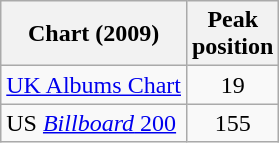<table class="wikitable">
<tr>
<th>Chart (2009)</th>
<th>Peak<br>position</th>
</tr>
<tr>
<td><a href='#'>UK Albums Chart</a></td>
<td style="text-align: center;">19</td>
</tr>
<tr>
<td>US <a href='#'><em>Billboard</em> 200</a></td>
<td style="text-align: center;">155</td>
</tr>
</table>
